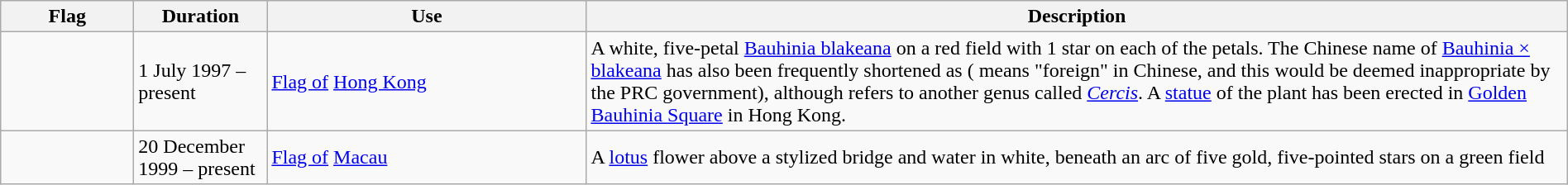<table class="wikitable" width="100%">
<tr>
<th style="width:100px;">Flag</th>
<th style="width:100px;">Duration</th>
<th style="width:250px;">Use</th>
<th style="min-width:250px">Description</th>
</tr>
<tr>
<td></td>
<td>1 July 1997 – present</td>
<td><a href='#'>Flag of</a> <a href='#'>Hong Kong</a></td>
<td>A white, five-petal <a href='#'>Bauhinia blakeana</a> on a red field with 1 star on each of the petals. The Chinese name of <a href='#'>Bauhinia × blakeana</a> has also been frequently shortened as  (  means "foreign" in Chinese, and this would be deemed inappropriate by the PRC government), although  refers to another genus called <em><a href='#'>Cercis</a></em>. A <a href='#'>statue</a> of the plant has been erected in <a href='#'>Golden Bauhinia Square</a> in Hong Kong.</td>
</tr>
<tr>
<td></td>
<td>20 December 1999 – present</td>
<td><a href='#'>Flag of</a> <a href='#'>Macau</a></td>
<td>A <a href='#'>lotus</a> flower above a stylized bridge and water in white, beneath an arc of five gold, five-pointed stars on a green field</td>
</tr>
</table>
